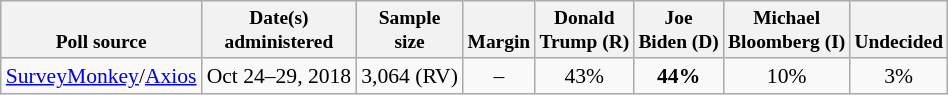<table class="wikitable sortable" style="font-size:90%;text-align:center;">
<tr valign=bottom style="font-size:90%;">
<th>Poll source</th>
<th>Date(s)<br>administered</th>
<th>Sample<br>size</th>
<th>Margin<br></th>
<th>Donald<br>Trump (R)</th>
<th>Joe<br>Biden (D)</th>
<th>Michael<br>Bloomberg (I)</th>
<th>Undecided</th>
</tr>
<tr>
<td style="text-align:left;"><a href='#'>SurveyMonkey</a>/<a href='#'>Axios</a></td>
<td>Oct 24–29, 2018</td>
<td>3,064 (RV)</td>
<td>–</td>
<td>43%</td>
<td><strong>44%</strong></td>
<td>10%</td>
<td>3%</td>
</tr>
</table>
